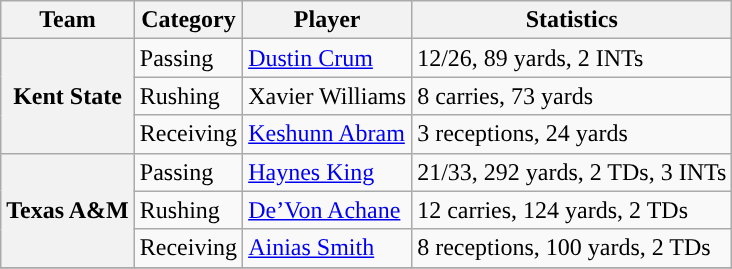<table class="wikitable" style="float: left;">
<tr>
<th>Team</th>
<th>Category</th>
<th>Player</th>
<th>Statistics</th>
</tr>
<tr>
<th rowspan=3>Kent State</th>
<td>Passing</td>
<td><a href='#'>Dustin Crum</a></td>
<td>12/26, 89 yards, 2 INTs</td>
</tr>
<tr>
<td>Rushing</td>
<td>Xavier Williams</td>
<td>8 carries, 73 yards</td>
</tr>
<tr>
<td>Receiving</td>
<td><a href='#'>Keshunn Abram</a></td>
<td>3 receptions, 24 yards</td>
</tr>
<tr>
<th rowspan=3 style=>Texas A&M</th>
<td>Passing</td>
<td><a href='#'>Haynes King</a></td>
<td>21/33, 292 yards, 2 TDs, 3 INTs</td>
</tr>
<tr>
<td>Rushing</td>
<td><a href='#'>De’Von Achane</a></td>
<td>12 carries, 124 yards, 2 TDs</td>
</tr>
<tr>
<td>Receiving</td>
<td><a href='#'>Ainias Smith</a></td>
<td>8 receptions, 100 yards, 2 TDs</td>
</tr>
<tr>
</tr>
</table>
